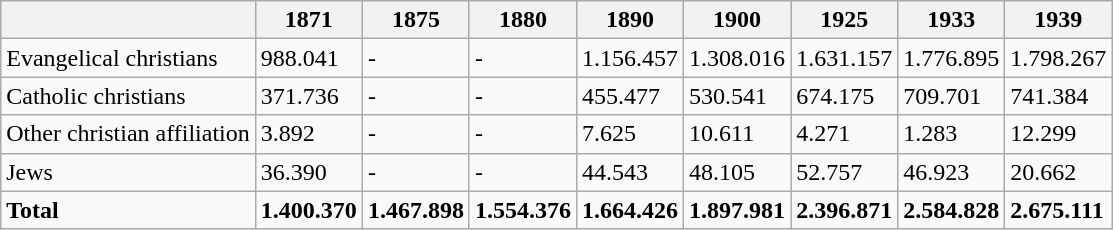<table class="wikitable">
<tr>
<th></th>
<th>1871</th>
<th>1875</th>
<th>1880</th>
<th>1890</th>
<th>1900</th>
<th>1925</th>
<th>1933</th>
<th>1939</th>
</tr>
<tr>
<td>Evangelical christians</td>
<td>988.041</td>
<td>-</td>
<td>-</td>
<td>1.156.457</td>
<td>1.308.016</td>
<td>1.631.157</td>
<td>1.776.895</td>
<td>1.798.267</td>
</tr>
<tr>
<td>Catholic christians</td>
<td>371.736</td>
<td>-</td>
<td>-</td>
<td>455.477</td>
<td>530.541</td>
<td>674.175</td>
<td>709.701</td>
<td>741.384</td>
</tr>
<tr>
<td>Other christian affiliation</td>
<td>3.892</td>
<td>-</td>
<td>-</td>
<td>7.625</td>
<td>10.611</td>
<td>4.271</td>
<td>1.283</td>
<td>12.299</td>
</tr>
<tr>
<td>Jews</td>
<td>36.390</td>
<td>-</td>
<td>-</td>
<td>44.543</td>
<td>48.105</td>
<td>52.757</td>
<td>46.923</td>
<td>20.662</td>
</tr>
<tr>
<td><strong>Total</strong></td>
<td><strong>1.400.370</strong></td>
<td><strong>1.467.898</strong></td>
<td><strong>1.554.376</strong></td>
<td><strong>1.664.426</strong></td>
<td><strong>1.897.981</strong></td>
<td><strong>2.396.871</strong></td>
<td><strong>2.584.828</strong></td>
<td><strong>2.675.111</strong></td>
</tr>
</table>
